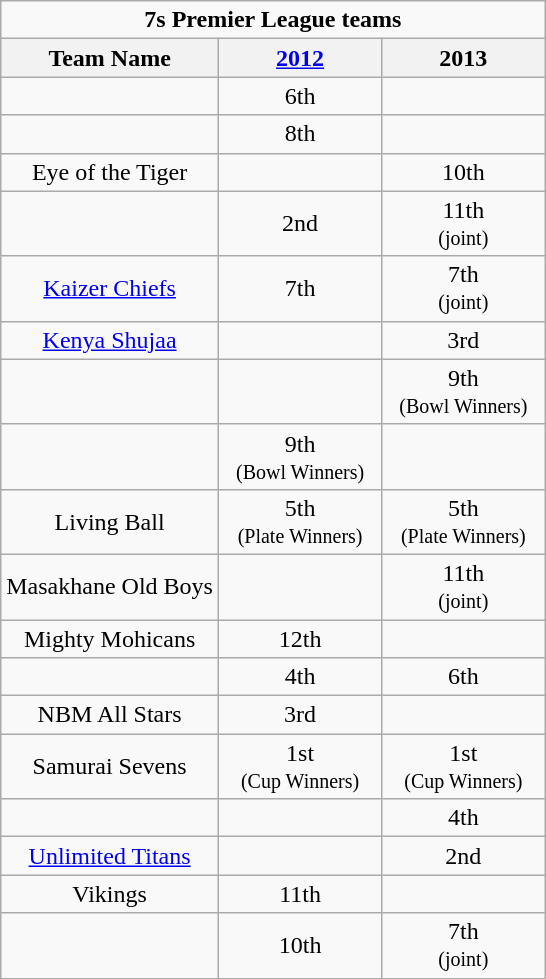<table class="wikitable" style="text-align:center">
<tr>
<td colspan=3 align=center><strong>7s Premier League teams</strong></td>
</tr>
<tr>
<th width=40% align=center>Team Name</th>
<th width=30% align=center><a href='#'>2012</a></th>
<th width=30% align=center>2013</th>
</tr>
<tr>
<td></td>
<td>              6th</td>
<td>              </td>
</tr>
<tr>
<td></td>
<td>              8th</td>
<td>              </td>
</tr>
<tr>
<td>Eye of the Tiger</td>
<td>              </td>
<td>              10th</td>
</tr>
<tr>
<td></td>
<td>              2nd</td>
<td>              11th <br> <small>(joint)</small></td>
</tr>
<tr>
<td><a href='#'>Kaizer Chiefs</a></td>
<td>              7th</td>
<td>              7th <br> <small>(joint)</small></td>
</tr>
<tr>
<td><a href='#'>Kenya Shujaa</a></td>
<td>              </td>
<td>              3rd</td>
</tr>
<tr>
<td></td>
<td>              </td>
<td>              9th <br> <small>(Bowl Winners)</small></td>
</tr>
<tr>
<td></td>
<td>              9th <br> <small>(Bowl Winners)</small></td>
<td>              </td>
</tr>
<tr>
<td>Living Ball</td>
<td>              5th <br> <small>(Plate Winners)</small></td>
<td>              5th <br> <small>(Plate Winners)</small></td>
</tr>
<tr>
<td>Masakhane Old Boys</td>
<td>              </td>
<td>              11th <br> <small>(joint)</small></td>
</tr>
<tr>
<td>Mighty Mohicans</td>
<td>              12th</td>
<td>              </td>
</tr>
<tr>
<td></td>
<td>              4th</td>
<td>              6th</td>
</tr>
<tr>
<td>NBM All Stars</td>
<td>              3rd</td>
<td>              </td>
</tr>
<tr>
<td>Samurai Sevens</td>
<td>              1st <br> <small>(Cup Winners)</small></td>
<td>              1st <br> <small>(Cup Winners)</small></td>
</tr>
<tr>
<td></td>
<td>              </td>
<td>              4th</td>
</tr>
<tr>
<td><a href='#'>Unlimited Titans</a></td>
<td>              </td>
<td>              2nd</td>
</tr>
<tr>
<td>Vikings</td>
<td>              11th</td>
<td>              </td>
</tr>
<tr>
<td></td>
<td>              10th</td>
<td>              7th <br> <small>(joint)</small></td>
</tr>
</table>
